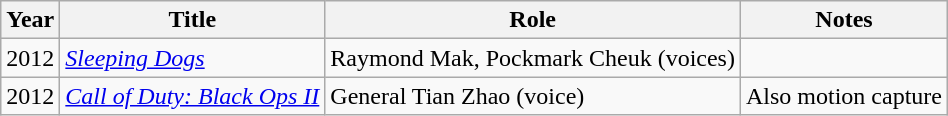<table class="wikitable sortable">
<tr>
<th>Year</th>
<th>Title</th>
<th>Role</th>
<th class="unsortable">Notes</th>
</tr>
<tr>
<td>2012</td>
<td><em><a href='#'>Sleeping Dogs</a></em></td>
<td>Raymond Mak, Pockmark Cheuk (voices)</td>
<td></td>
</tr>
<tr>
<td>2012</td>
<td><em><a href='#'>Call of Duty: Black Ops II </a></em></td>
<td>General Tian Zhao (voice)</td>
<td>Also motion capture</td>
</tr>
</table>
